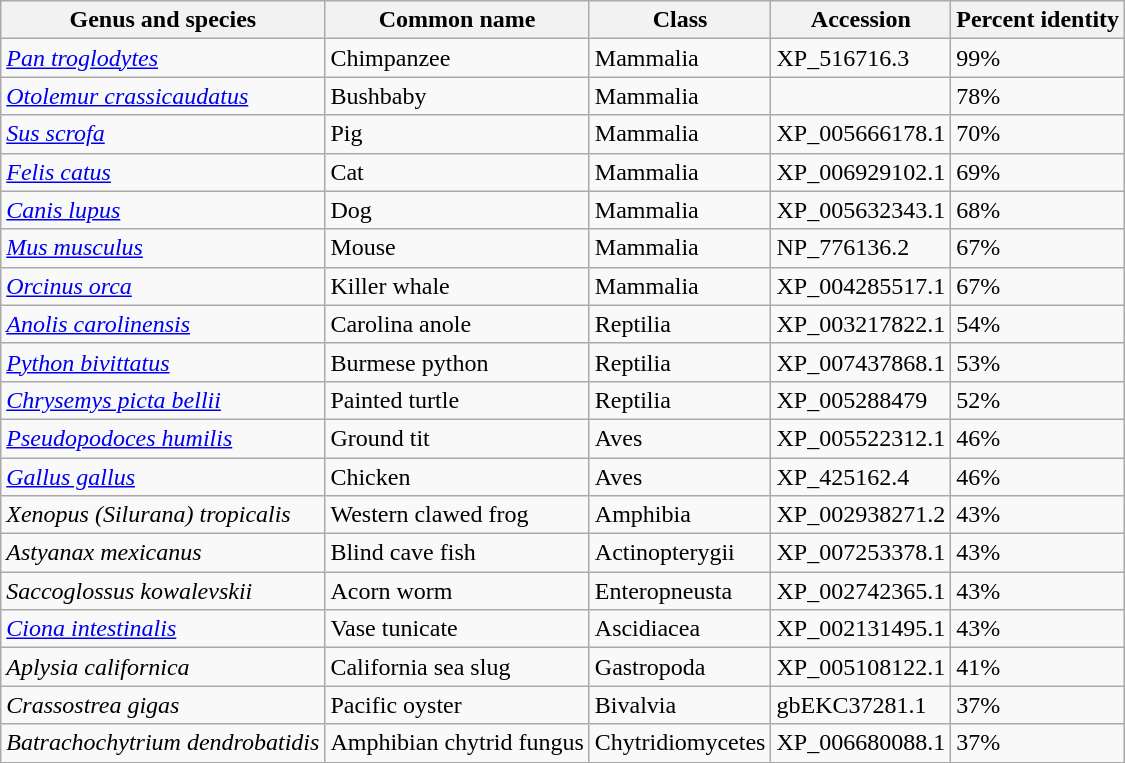<table class="wikitable">
<tr>
<th>Genus and species</th>
<th>Common name</th>
<th>Class</th>
<th>Accession</th>
<th>Percent identity</th>
</tr>
<tr>
<td><em><a href='#'>Pan troglodytes</a></em></td>
<td>Chimpanzee</td>
<td>Mammalia</td>
<td>XP_516716.3</td>
<td>99%</td>
</tr>
<tr>
<td><em><a href='#'>Otolemur crassicaudatus</a></em></td>
<td>Bushbaby</td>
<td>Mammalia</td>
<td></td>
<td>78%</td>
</tr>
<tr>
<td><em><a href='#'>Sus scrofa</a></em></td>
<td>Pig</td>
<td>Mammalia</td>
<td>XP_005666178.1</td>
<td>70%</td>
</tr>
<tr>
<td><em><a href='#'>Felis catus</a></em></td>
<td>Cat</td>
<td>Mammalia</td>
<td>XP_006929102.1</td>
<td>69%</td>
</tr>
<tr>
<td><em><a href='#'>Canis lupus</a></em></td>
<td>Dog</td>
<td>Mammalia</td>
<td>XP_005632343.1</td>
<td>68%</td>
</tr>
<tr>
<td><em><a href='#'>Mus musculus</a> </em></td>
<td>Mouse</td>
<td>Mammalia</td>
<td>NP_776136.2</td>
<td>67%</td>
</tr>
<tr>
<td><em><a href='#'>Orcinus orca</a></em></td>
<td>Killer whale</td>
<td>Mammalia</td>
<td>XP_004285517.1</td>
<td>67%</td>
</tr>
<tr>
<td><em><a href='#'>Anolis carolinensis</a></em></td>
<td>Carolina anole</td>
<td>Reptilia</td>
<td>XP_003217822.1</td>
<td>54%</td>
</tr>
<tr>
<td><em><a href='#'>Python bivittatus</a></em></td>
<td>Burmese python</td>
<td>Reptilia</td>
<td>XP_007437868.1</td>
<td>53%</td>
</tr>
<tr>
<td><em><a href='#'>Chrysemys picta bellii</a></em></td>
<td>Painted turtle</td>
<td>Reptilia</td>
<td>XP_005288479</td>
<td>52%</td>
</tr>
<tr>
<td><em><a href='#'>Pseudopodoces humilis</a></em></td>
<td>Ground tit</td>
<td>Aves</td>
<td>XP_005522312.1</td>
<td>46%</td>
</tr>
<tr>
<td><em><a href='#'>Gallus gallus</a></em></td>
<td>Chicken</td>
<td>Aves</td>
<td>XP_425162.4</td>
<td>46%</td>
</tr>
<tr>
<td><em>Xenopus (Silurana) tropicalis</em></td>
<td>Western clawed frog</td>
<td>Amphibia</td>
<td>XP_002938271.2</td>
<td>43%</td>
</tr>
<tr>
<td><em>Astyanax mexicanus</em></td>
<td>Blind cave fish</td>
<td>Actinopterygii</td>
<td>XP_007253378.1</td>
<td>43%</td>
</tr>
<tr>
<td><em>Saccoglossus kowalevskii</em></td>
<td>Acorn worm</td>
<td>Enteropneusta</td>
<td>XP_002742365.1</td>
<td>43%</td>
</tr>
<tr>
<td><em><a href='#'>Ciona intestinalis</a></em></td>
<td>Vase tunicate</td>
<td>Ascidiacea</td>
<td>XP_002131495.1</td>
<td>43%</td>
</tr>
<tr>
<td><em>Aplysia californica</em></td>
<td>California sea slug</td>
<td>Gastropoda</td>
<td>XP_005108122.1</td>
<td>41%</td>
</tr>
<tr>
<td><em>Crassostrea gigas</em></td>
<td>Pacific oyster</td>
<td>Bivalvia</td>
<td>gbEKC37281.1</td>
<td>37%</td>
</tr>
<tr>
<td><em>Batrachochytrium dendrobatidis</em></td>
<td>Amphibian chytrid fungus</td>
<td>Chytridiomycetes</td>
<td>XP_006680088.1</td>
<td>37%</td>
</tr>
</table>
